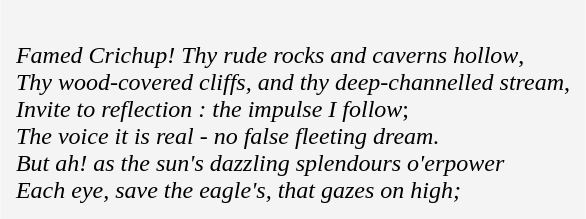<table cellpadding=10 border="0" align=center>
<tr>
<td bgcolor=#f4f4f4><br><em>Famed Crichup! Thy rude rocks and caverns hollow</em>,<br>
<em>Thy wood-covered cliffs, and thy deep-channelled stream</em>,<br>
<em>Invite to reflection : the impulse I follow</em>;<br>
<em>The voice it is real - no false fleeting dream.</em><br><em>But ah! as the sun's dazzling splendours o'erpower</em><br>
<em>Each eye, save the eagle's, that gazes on high;</em><br></td>
</tr>
</table>
